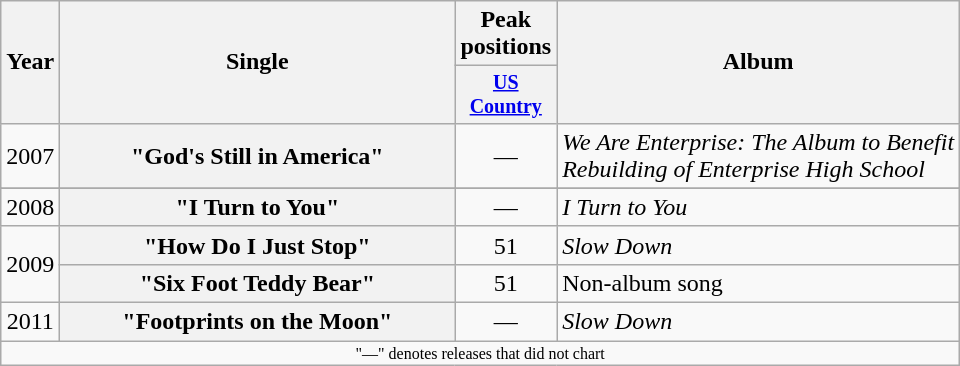<table class="wikitable plainrowheaders" style="text-align:center;">
<tr>
<th rowspan="2">Year</th>
<th rowspan="2" style="width:16em;">Single</th>
<th colspan="1">Peak positions</th>
<th rowspan="2">Album</th>
</tr>
<tr style="font-size:smaller;">
<th width="60"><a href='#'>US Country</a></th>
</tr>
<tr>
<td>2007</td>
<th scope="row">"God's Still in America"</th>
<td>—</td>
<td align="left"><em>We Are Enterprise: The Album to Benefit<br>Rebuilding of Enterprise High School</em></td>
</tr>
<tr>
</tr>
<tr>
<td>2008</td>
<th scope="row">"I Turn to You"</th>
<td>—</td>
<td align="left"><em>I Turn to You</em></td>
</tr>
<tr>
<td rowspan="2">2009</td>
<th scope="row">"How Do I Just Stop"</th>
<td>51</td>
<td align="left"><em>Slow Down</em></td>
</tr>
<tr>
<th scope="row">"Six Foot Teddy Bear"</th>
<td>51</td>
<td align="left">Non-album song</td>
</tr>
<tr>
<td>2011</td>
<th scope="row">"Footprints on the Moon"</th>
<td>—</td>
<td align="left"><em>Slow Down</em></td>
</tr>
<tr>
<td colspan="4" style="font-size:8pt">"—" denotes releases that did not chart</td>
</tr>
</table>
